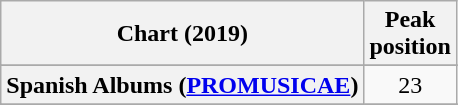<table class="wikitable sortable plainrowheaders" style="text-align:center">
<tr>
<th scope="col">Chart (2019)</th>
<th scope="col">Peak<br>position</th>
</tr>
<tr>
</tr>
<tr>
</tr>
<tr>
</tr>
<tr>
</tr>
<tr>
</tr>
<tr>
</tr>
<tr>
</tr>
<tr>
</tr>
<tr>
</tr>
<tr>
</tr>
<tr>
</tr>
<tr>
<th scope="row">Spanish Albums (<a href='#'>PROMUSICAE</a>)</th>
<td>23</td>
</tr>
<tr>
</tr>
<tr>
</tr>
<tr>
</tr>
<tr>
</tr>
<tr>
</tr>
<tr>
</tr>
<tr>
</tr>
<tr>
</tr>
</table>
